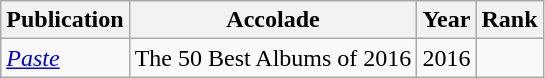<table class="sortable wikitable">
<tr>
<th>Publication</th>
<th>Accolade</th>
<th>Year</th>
<th>Rank</th>
</tr>
<tr>
<td><em><a href='#'>Paste</a></em></td>
<td>The 50 Best Albums of 2016</td>
<td>2016</td>
<td></td>
</tr>
</table>
